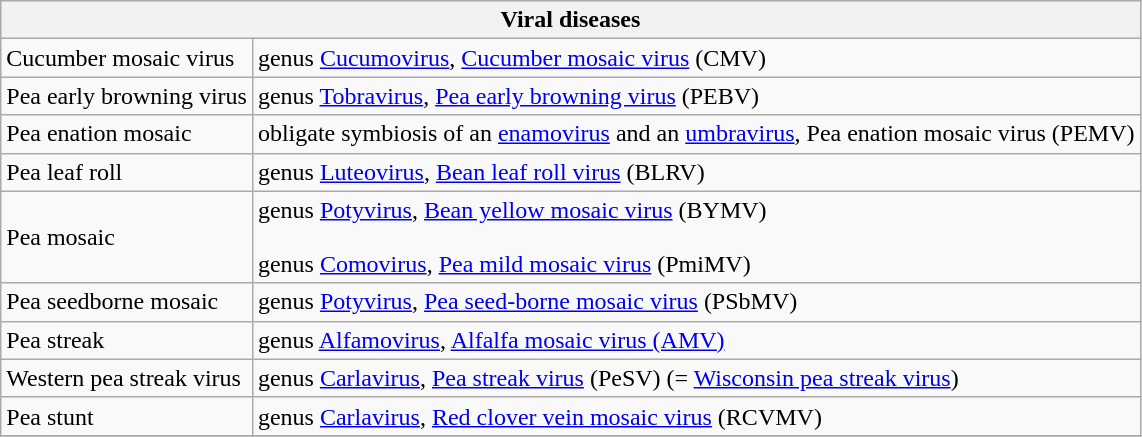<table class="wikitable" style="clear">
<tr>
<th colspan=2><strong>Viral diseases</strong><br></th>
</tr>
<tr>
<td>Cucumber mosaic virus</td>
<td>genus <a href='#'>Cucumovirus</a>, <a href='#'>Cucumber mosaic virus</a> (CMV)</td>
</tr>
<tr>
<td>Pea early browning virus</td>
<td>genus <a href='#'>Tobravirus</a>, <a href='#'>Pea early browning virus</a> (PEBV)</td>
</tr>
<tr>
<td>Pea enation mosaic</td>
<td>obligate symbiosis of an <a href='#'>enamovirus</a> and an <a href='#'>umbravirus</a>, Pea enation mosaic virus (PEMV)</td>
</tr>
<tr>
<td>Pea leaf roll</td>
<td>genus <a href='#'>Luteovirus</a>, <a href='#'>Bean leaf roll virus</a> (BLRV)</td>
</tr>
<tr>
<td>Pea mosaic</td>
<td>genus <a href='#'>Potyvirus</a>, <a href='#'>Bean yellow mosaic virus</a> (BYMV) <br><br>genus <a href='#'>Comovirus</a>, <a href='#'>Pea mild mosaic virus</a> (PmiMV)</td>
</tr>
<tr>
<td>Pea seedborne mosaic</td>
<td>genus <a href='#'>Potyvirus</a>, <a href='#'>Pea seed-borne mosaic virus</a> (PSbMV)</td>
</tr>
<tr>
<td>Pea streak</td>
<td>genus <a href='#'>Alfamovirus</a>, <a href='#'>Alfalfa mosaic virus (AMV)</a></td>
</tr>
<tr>
<td>Western pea streak virus</td>
<td>genus <a href='#'>Carlavirus</a>, <a href='#'>Pea streak virus</a> (PeSV) (= <a href='#'>Wisconsin pea streak virus</a>)</td>
</tr>
<tr>
<td>Pea stunt</td>
<td>genus <a href='#'>Carlavirus</a>, <a href='#'>Red clover vein mosaic virus</a> (RCVMV)</td>
</tr>
<tr>
</tr>
</table>
